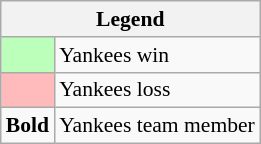<table class="wikitable" style="font-size:90%">
<tr>
<th colspan="2">Legend</th>
</tr>
<tr>
<td style="background:#bfb;"> </td>
<td>Yankees win</td>
</tr>
<tr>
<td style="background:#fbb;"> </td>
<td>Yankees loss</td>
</tr>
<tr>
<td><strong>Bold</strong></td>
<td>Yankees team member</td>
</tr>
</table>
